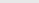<table>
<tr>
<td></td>
<td></td>
<td></td>
<td></td>
<td></td>
<td></td>
<td></td>
</tr>
<tr style="background:#e8e8e8;">
<td colspan=7></td>
</tr>
</table>
